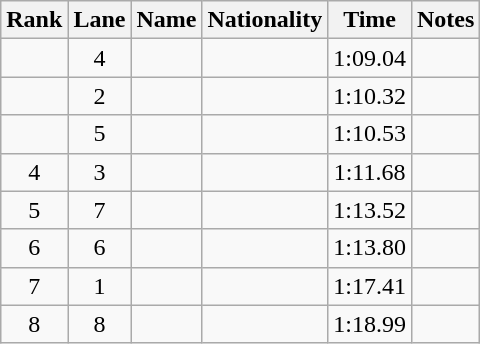<table class="wikitable sortable" style="text-align:center">
<tr>
<th>Rank</th>
<th>Lane</th>
<th>Name</th>
<th>Nationality</th>
<th>Time</th>
<th>Notes</th>
</tr>
<tr>
<td></td>
<td>4</td>
<td align=left></td>
<td align=left></td>
<td>1:09.04</td>
<td><strong></strong></td>
</tr>
<tr>
<td></td>
<td>2</td>
<td align=left></td>
<td align=left></td>
<td>1:10.32</td>
<td></td>
</tr>
<tr>
<td></td>
<td>5</td>
<td align=left></td>
<td align=left></td>
<td>1:10.53</td>
<td></td>
</tr>
<tr>
<td>4</td>
<td>3</td>
<td align=left></td>
<td align=left></td>
<td>1:11.68</td>
<td></td>
</tr>
<tr>
<td>5</td>
<td>7</td>
<td align=left></td>
<td align=left></td>
<td>1:13.52</td>
<td></td>
</tr>
<tr>
<td>6</td>
<td>6</td>
<td align=left></td>
<td align=left></td>
<td>1:13.80</td>
<td></td>
</tr>
<tr>
<td>7</td>
<td>1</td>
<td align=left></td>
<td align=left></td>
<td>1:17.41</td>
<td></td>
</tr>
<tr>
<td>8</td>
<td>8</td>
<td align=left></td>
<td align=left></td>
<td>1:18.99</td>
<td></td>
</tr>
</table>
